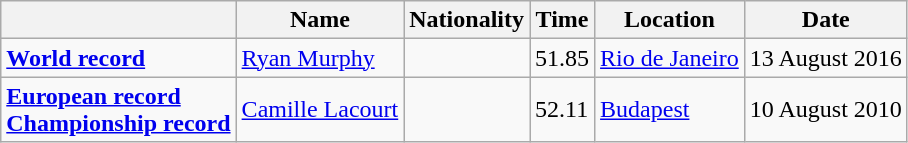<table class=wikitable>
<tr>
<th></th>
<th>Name</th>
<th>Nationality</th>
<th>Time</th>
<th>Location</th>
<th>Date</th>
</tr>
<tr>
<td><strong><a href='#'>World record</a></strong></td>
<td><a href='#'>Ryan Murphy</a></td>
<td></td>
<td>51.85</td>
<td><a href='#'>Rio de Janeiro</a></td>
<td>13 August 2016</td>
</tr>
<tr>
<td><strong><a href='#'>European record</a><br><a href='#'>Championship record</a></strong></td>
<td><a href='#'>Camille Lacourt</a></td>
<td></td>
<td>52.11</td>
<td><a href='#'>Budapest</a></td>
<td>10 August 2010</td>
</tr>
</table>
